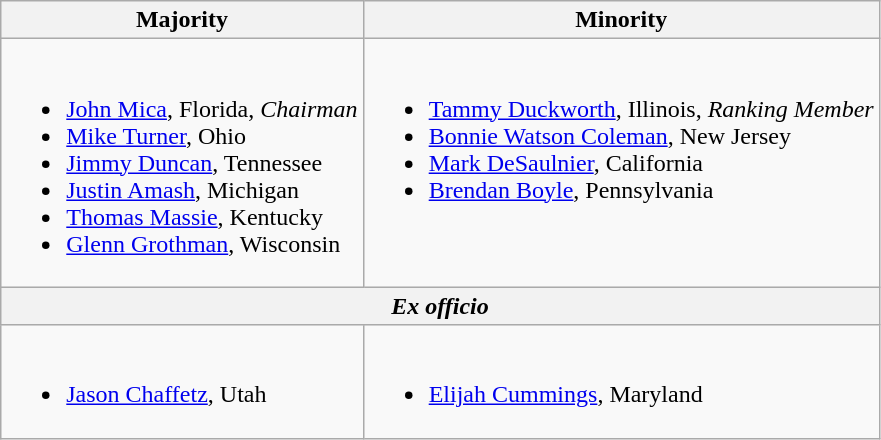<table class=wikitable>
<tr>
<th>Majority</th>
<th>Minority</th>
</tr>
<tr valign=top>
<td><br><ul><li><a href='#'>John Mica</a>, Florida, <em>Chairman</em></li><li><a href='#'>Mike Turner</a>, Ohio</li><li><a href='#'>Jimmy Duncan</a>, Tennessee</li><li><a href='#'>Justin Amash</a>, Michigan</li><li><a href='#'>Thomas Massie</a>, Kentucky</li><li><a href='#'>Glenn Grothman</a>, Wisconsin</li></ul></td>
<td><br><ul><li><a href='#'>Tammy Duckworth</a>, Illinois, <em>Ranking Member</em></li><li><a href='#'>Bonnie Watson Coleman</a>, New Jersey</li><li><a href='#'>Mark DeSaulnier</a>, California</li><li><a href='#'>Brendan Boyle</a>, Pennsylvania</li></ul></td>
</tr>
<tr>
<th colspan=2><em>Ex officio</em></th>
</tr>
<tr>
<td><br><ul><li><a href='#'>Jason Chaffetz</a>, Utah</li></ul></td>
<td><br><ul><li><a href='#'>Elijah Cummings</a>, Maryland</li></ul></td>
</tr>
</table>
